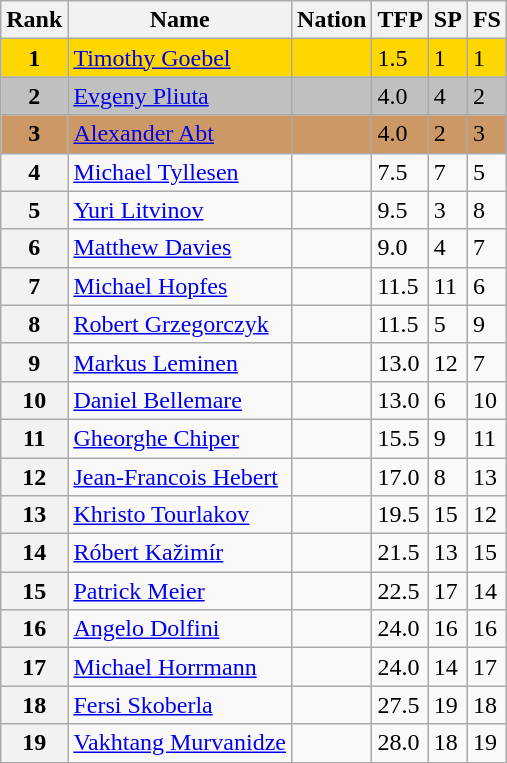<table class="wikitable">
<tr>
<th>Rank</th>
<th>Name</th>
<th>Nation</th>
<th>TFP</th>
<th>SP</th>
<th>FS</th>
</tr>
<tr bgcolor="gold">
<td align="center"><strong>1</strong></td>
<td><a href='#'>Timothy Goebel</a></td>
<td></td>
<td>1.5</td>
<td>1</td>
<td>1</td>
</tr>
<tr bgcolor="silver">
<td align="center"><strong>2</strong></td>
<td><a href='#'>Evgeny Pliuta</a></td>
<td></td>
<td>4.0</td>
<td>4</td>
<td>2</td>
</tr>
<tr bgcolor="cc9966">
<td align="center"><strong>3</strong></td>
<td><a href='#'>Alexander Abt</a></td>
<td></td>
<td>4.0</td>
<td>2</td>
<td>3</td>
</tr>
<tr>
<th>4</th>
<td><a href='#'>Michael Tyllesen</a></td>
<td></td>
<td>7.5</td>
<td>7</td>
<td>5</td>
</tr>
<tr>
<th>5</th>
<td><a href='#'>Yuri Litvinov</a></td>
<td></td>
<td>9.5</td>
<td>3</td>
<td>8</td>
</tr>
<tr>
<th>6</th>
<td><a href='#'>Matthew Davies</a></td>
<td></td>
<td>9.0</td>
<td>4</td>
<td>7</td>
</tr>
<tr>
<th>7</th>
<td><a href='#'>Michael Hopfes</a></td>
<td></td>
<td>11.5</td>
<td>11</td>
<td>6</td>
</tr>
<tr>
<th>8</th>
<td><a href='#'>Robert Grzegorczyk</a></td>
<td></td>
<td>11.5</td>
<td>5</td>
<td>9</td>
</tr>
<tr>
<th>9</th>
<td><a href='#'>Markus Leminen</a></td>
<td></td>
<td>13.0</td>
<td>12</td>
<td>7</td>
</tr>
<tr>
<th>10</th>
<td><a href='#'>Daniel Bellemare</a></td>
<td></td>
<td>13.0</td>
<td>6</td>
<td>10</td>
</tr>
<tr>
<th>11</th>
<td><a href='#'>Gheorghe Chiper</a></td>
<td></td>
<td>15.5</td>
<td>9</td>
<td>11</td>
</tr>
<tr>
<th>12</th>
<td><a href='#'>Jean-Francois Hebert</a></td>
<td></td>
<td>17.0</td>
<td>8</td>
<td>13</td>
</tr>
<tr>
<th>13</th>
<td><a href='#'>Khristo Tourlakov</a></td>
<td></td>
<td>19.5</td>
<td>15</td>
<td>12</td>
</tr>
<tr>
<th>14</th>
<td><a href='#'>Róbert Kažimír</a></td>
<td></td>
<td>21.5</td>
<td>13</td>
<td>15</td>
</tr>
<tr>
<th>15</th>
<td><a href='#'>Patrick Meier</a></td>
<td></td>
<td>22.5</td>
<td>17</td>
<td>14</td>
</tr>
<tr>
<th>16</th>
<td><a href='#'>Angelo Dolfini</a></td>
<td></td>
<td>24.0</td>
<td>16</td>
<td>16</td>
</tr>
<tr>
<th>17</th>
<td><a href='#'>Michael Horrmann</a></td>
<td></td>
<td>24.0</td>
<td>14</td>
<td>17</td>
</tr>
<tr>
<th>18</th>
<td><a href='#'>Fersi Skoberla</a></td>
<td></td>
<td>27.5</td>
<td>19</td>
<td>18</td>
</tr>
<tr>
<th>19</th>
<td><a href='#'>Vakhtang Murvanidze</a></td>
<td></td>
<td>28.0</td>
<td>18</td>
<td>19</td>
</tr>
</table>
